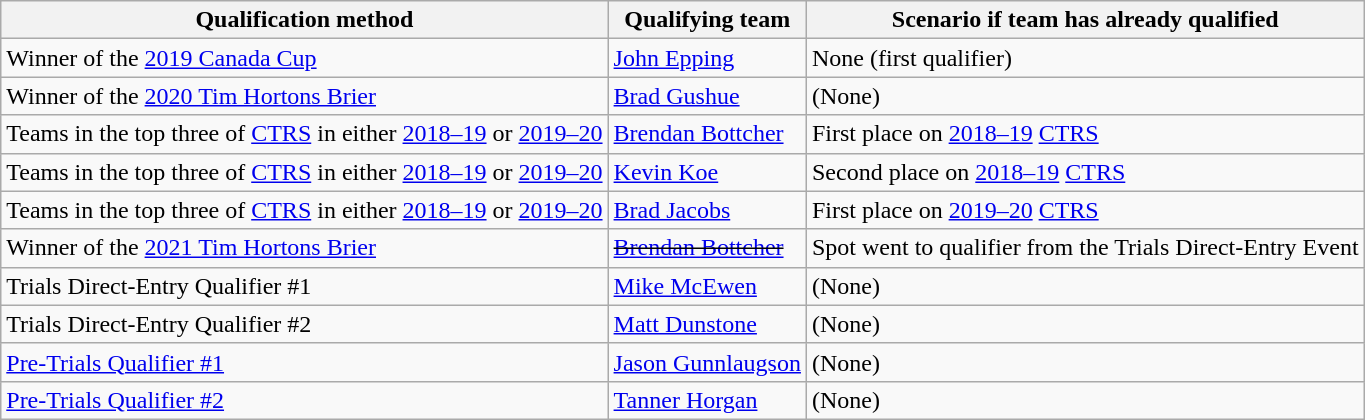<table class="wikitable">
<tr>
<th scope="col">Qualification method</th>
<th scope="col">Qualifying team</th>
<th scope="col">Scenario if team has already qualified</th>
</tr>
<tr>
<td>Winner of the <a href='#'>2019 Canada Cup</a></td>
<td> <a href='#'>John Epping</a></td>
<td>None (first qualifier)</td>
</tr>
<tr>
<td>Winner of the <a href='#'>2020 Tim Hortons Brier</a></td>
<td> <a href='#'>Brad Gushue</a></td>
<td>(None)</td>
</tr>
<tr>
<td>Teams in the top three of <a href='#'>CTRS</a> in either <a href='#'>2018–19</a> or <a href='#'>2019–20</a></td>
<td> <a href='#'>Brendan Bottcher</a></td>
<td>First place on <a href='#'>2018–19</a> <a href='#'>CTRS</a></td>
</tr>
<tr>
<td>Teams in the top three of <a href='#'>CTRS</a> in either <a href='#'>2018–19</a> or <a href='#'>2019–20</a></td>
<td> <a href='#'>Kevin Koe</a></td>
<td>Second place on <a href='#'>2018–19</a> <a href='#'>CTRS</a></td>
</tr>
<tr>
<td>Teams in the top three of <a href='#'>CTRS</a> in either <a href='#'>2018–19</a> or <a href='#'>2019–20</a></td>
<td> <a href='#'>Brad Jacobs</a></td>
<td>First place on <a href='#'>2019–20</a> <a href='#'>CTRS</a></td>
</tr>
<tr>
<td>Winner of the <a href='#'>2021 Tim Hortons Brier</a></td>
<td> <s><a href='#'>Brendan Bottcher</a></s></td>
<td>Spot went to qualifier from the Trials Direct-Entry Event</td>
</tr>
<tr>
<td>Trials Direct-Entry Qualifier #1</td>
<td> <a href='#'>Mike McEwen</a></td>
<td>(None)</td>
</tr>
<tr>
<td>Trials Direct-Entry Qualifier #2</td>
<td> <a href='#'>Matt Dunstone</a></td>
<td>(None)</td>
</tr>
<tr>
<td><a href='#'>Pre-Trials Qualifier #1</a></td>
<td> <a href='#'>Jason Gunnlaugson</a></td>
<td>(None)</td>
</tr>
<tr>
<td><a href='#'>Pre-Trials Qualifier #2</a></td>
<td> <a href='#'>Tanner Horgan</a></td>
<td>(None)</td>
</tr>
</table>
